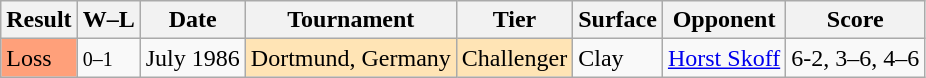<table class="sortable wikitable">
<tr>
<th>Result</th>
<th class="unsortable">W–L</th>
<th>Date</th>
<th>Tournament</th>
<th>Tier</th>
<th>Surface</th>
<th>Opponent</th>
<th class="unsortable">Score</th>
</tr>
<tr>
<td bgcolor=FFA07A>Loss</td>
<td><small>0–1</small></td>
<td>July 1986</td>
<td style="background:moccasin;">Dortmund, Germany</td>
<td style="background:moccasin;">Challenger</td>
<td>Clay</td>
<td> <a href='#'>Horst Skoff</a></td>
<td>6-2, 3–6, 4–6</td>
</tr>
</table>
